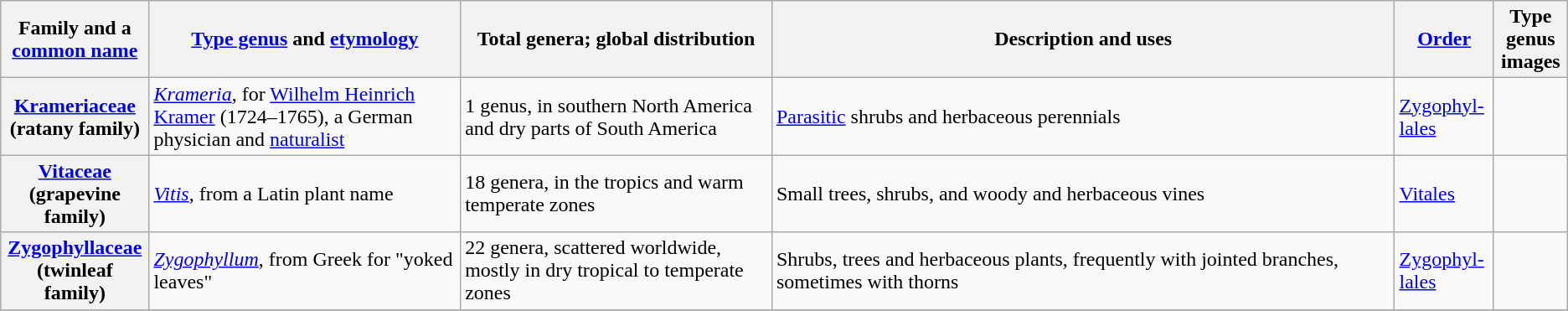<table class="sortable wikitable plainrowheaders">
<tr>
<th scope="col" width="1%">Family and a <a href='#'>common name</a></th>
<th scope="col" width="15%"><a href='#'>Type genus</a> and <a href='#'>etymology</a></th>
<th scope="col" width="15%">Total genera; global distribution</th>
<th scope="col" class=unsortable width="30%" style="min-width:160px;">Description and uses</th>
<th scope="col" width="1%"><a href='#'>Order</a></th>
<th scope="col" width="1%">Type genus images</th>
</tr>
<tr>
<th scope="row"><a href='#'>Krameriaceae</a> (ratany family)</th>
<td><em><a href='#'>Krameria</a></em>, for <a href='#'>Wilhelm Heinrich Kramer</a> (1724–1765), a German physician and <a href='#'>naturalist</a></td>
<td>1 genus, in southern North America and dry parts of South America</td>
<td><a href='#'>Parasitic</a> shrubs and herbaceous perennials</td>
<td><a href='#'>Zygophyl­lales</a></td>
<td></td>
</tr>
<tr>
<th scope="row"><a href='#'>Vitaceae</a> (grapevine family)</th>
<td><em><a href='#'>Vitis</a></em>, from a Latin plant name</td>
<td>18 genera, in the tropics and warm temperate zones</td>
<td>Small trees, shrubs, and woody and herbaceous vines</td>
<td><a href='#'>Vitales</a></td>
<td></td>
</tr>
<tr>
<th scope="row"><a href='#'>Zygophyllaceae</a> (twinleaf family)</th>
<td><em><a href='#'>Zygophyllum</a></em>, from Greek for "yoked leaves"</td>
<td>22 genera, scattered worldwide, mostly in dry tropical to temperate zones</td>
<td>Shrubs, trees and herbaceous plants, frequently with jointed branches, sometimes with thorns</td>
<td><a href='#'>Zygophyl­lales</a></td>
<td></td>
</tr>
<tr>
</tr>
</table>
